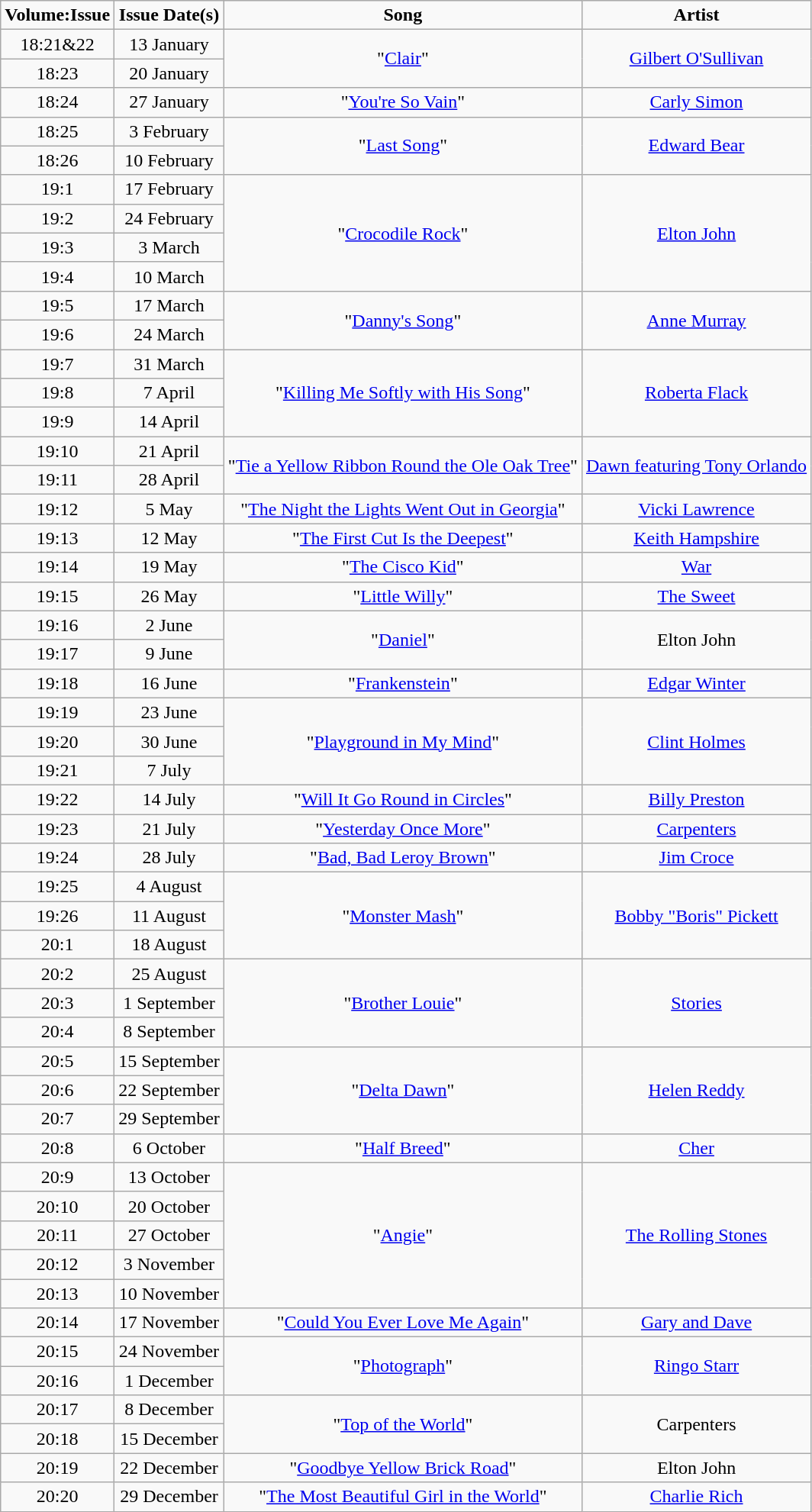<table class="wikitable" style="text-align:center;">
<tr>
<td><strong>Volume:Issue</strong></td>
<td><strong>Issue Date(s)</strong></td>
<td><strong>Song</strong></td>
<td><strong>Artist</strong></td>
</tr>
<tr>
<td>18:21&22</td>
<td>13 January</td>
<td rowspan="2">"<a href='#'>Clair</a>"</td>
<td rowspan="2"><a href='#'>Gilbert O'Sullivan</a></td>
</tr>
<tr>
<td>18:23</td>
<td>20 January</td>
</tr>
<tr>
<td>18:24</td>
<td>27 January</td>
<td>"<a href='#'>You're So Vain</a>"</td>
<td><a href='#'>Carly Simon</a></td>
</tr>
<tr>
<td>18:25</td>
<td>3 February</td>
<td rowspan="2">"<a href='#'>Last Song</a>"</td>
<td rowspan="2"><a href='#'>Edward Bear</a></td>
</tr>
<tr>
<td>18:26</td>
<td>10 February</td>
</tr>
<tr>
<td>19:1</td>
<td>17 February</td>
<td rowspan="4">"<a href='#'>Crocodile Rock</a>"</td>
<td rowspan="4"><a href='#'>Elton John</a></td>
</tr>
<tr>
<td>19:2</td>
<td>24 February</td>
</tr>
<tr>
<td>19:3</td>
<td>3 March</td>
</tr>
<tr>
<td>19:4</td>
<td>10 March</td>
</tr>
<tr>
<td>19:5</td>
<td>17 March</td>
<td rowspan="2">"<a href='#'>Danny's Song</a>"</td>
<td rowspan="2"><a href='#'>Anne Murray</a></td>
</tr>
<tr>
<td>19:6</td>
<td>24 March</td>
</tr>
<tr>
<td>19:7</td>
<td>31 March</td>
<td rowspan="3">"<a href='#'>Killing Me Softly with His Song</a>"</td>
<td rowspan="3"><a href='#'>Roberta Flack</a></td>
</tr>
<tr>
<td>19:8</td>
<td>7 April</td>
</tr>
<tr>
<td>19:9</td>
<td>14 April</td>
</tr>
<tr>
<td>19:10</td>
<td>21 April</td>
<td rowspan="2">"<a href='#'>Tie a Yellow Ribbon Round the Ole Oak Tree</a>"</td>
<td rowspan="2"><a href='#'>Dawn featuring Tony Orlando</a></td>
</tr>
<tr>
<td>19:11</td>
<td>28 April</td>
</tr>
<tr>
<td>19:12</td>
<td>5 May</td>
<td>"<a href='#'>The Night the Lights Went Out in Georgia</a>"</td>
<td><a href='#'>Vicki Lawrence</a></td>
</tr>
<tr>
<td>19:13</td>
<td>12 May</td>
<td>"<a href='#'>The First Cut Is the Deepest</a>"</td>
<td><a href='#'>Keith Hampshire</a></td>
</tr>
<tr>
<td>19:14</td>
<td>19 May</td>
<td>"<a href='#'>The Cisco Kid</a>"</td>
<td><a href='#'>War</a></td>
</tr>
<tr>
<td>19:15</td>
<td>26 May</td>
<td>"<a href='#'>Little Willy</a>"</td>
<td><a href='#'>The Sweet</a></td>
</tr>
<tr>
<td>19:16</td>
<td>2 June</td>
<td rowspan="2">"<a href='#'>Daniel</a>"</td>
<td rowspan="2">Elton John</td>
</tr>
<tr>
<td>19:17</td>
<td>9 June</td>
</tr>
<tr>
<td>19:18</td>
<td>16 June</td>
<td>"<a href='#'>Frankenstein</a>"</td>
<td><a href='#'>Edgar Winter</a></td>
</tr>
<tr>
<td>19:19</td>
<td>23 June</td>
<td rowspan="3">"<a href='#'>Playground in My Mind</a>"</td>
<td rowspan="3"><a href='#'>Clint Holmes</a></td>
</tr>
<tr>
<td>19:20</td>
<td>30 June</td>
</tr>
<tr>
<td>19:21</td>
<td>7 July</td>
</tr>
<tr>
<td>19:22</td>
<td>14 July</td>
<td>"<a href='#'>Will It Go Round in Circles</a>"</td>
<td><a href='#'>Billy Preston</a></td>
</tr>
<tr>
<td>19:23</td>
<td>21 July</td>
<td>"<a href='#'>Yesterday Once More</a>"</td>
<td><a href='#'>Carpenters</a></td>
</tr>
<tr>
<td>19:24</td>
<td>28 July</td>
<td>"<a href='#'>Bad, Bad Leroy Brown</a>"</td>
<td><a href='#'>Jim Croce</a></td>
</tr>
<tr>
<td>19:25</td>
<td>4 August</td>
<td rowspan="3">"<a href='#'>Monster Mash</a>"</td>
<td rowspan="3"><a href='#'>Bobby "Boris" Pickett</a></td>
</tr>
<tr>
<td>19:26</td>
<td>11 August</td>
</tr>
<tr>
<td>20:1</td>
<td>18 August</td>
</tr>
<tr>
<td>20:2</td>
<td>25 August</td>
<td rowspan="3">"<a href='#'>Brother Louie</a>"</td>
<td rowspan="3"><a href='#'>Stories</a></td>
</tr>
<tr>
<td>20:3</td>
<td>1 September</td>
</tr>
<tr>
<td>20:4</td>
<td>8 September</td>
</tr>
<tr>
<td>20:5</td>
<td>15 September</td>
<td rowspan="3">"<a href='#'>Delta Dawn</a>"</td>
<td rowspan="3"><a href='#'>Helen Reddy</a></td>
</tr>
<tr>
<td>20:6</td>
<td>22 September</td>
</tr>
<tr>
<td>20:7</td>
<td>29 September</td>
</tr>
<tr>
<td>20:8</td>
<td>6 October</td>
<td>"<a href='#'>Half Breed</a>"</td>
<td><a href='#'>Cher</a></td>
</tr>
<tr>
<td>20:9</td>
<td>13 October</td>
<td rowspan="5">"<a href='#'>Angie</a>"</td>
<td rowspan="5"><a href='#'>The Rolling Stones</a></td>
</tr>
<tr>
<td>20:10</td>
<td>20 October</td>
</tr>
<tr>
<td>20:11</td>
<td>27 October</td>
</tr>
<tr>
<td>20:12</td>
<td>3 November</td>
</tr>
<tr>
<td>20:13</td>
<td>10 November</td>
</tr>
<tr>
<td>20:14</td>
<td>17 November</td>
<td>"<a href='#'>Could You Ever Love Me Again</a>"</td>
<td><a href='#'>Gary and Dave</a></td>
</tr>
<tr>
<td>20:15</td>
<td>24 November</td>
<td rowspan="2">"<a href='#'>Photograph</a>"</td>
<td rowspan="2"><a href='#'>Ringo Starr</a></td>
</tr>
<tr>
<td>20:16</td>
<td>1 December</td>
</tr>
<tr>
<td>20:17</td>
<td>8 December</td>
<td rowspan="2">"<a href='#'>Top of the World</a>"</td>
<td rowspan="2">Carpenters</td>
</tr>
<tr>
<td>20:18</td>
<td>15 December</td>
</tr>
<tr>
<td>20:19</td>
<td>22 December</td>
<td>"<a href='#'>Goodbye Yellow Brick Road</a>"</td>
<td>Elton John</td>
</tr>
<tr>
<td>20:20</td>
<td>29 December</td>
<td>"<a href='#'>The Most Beautiful Girl in the World</a>"</td>
<td><a href='#'>Charlie Rich</a></td>
</tr>
</table>
